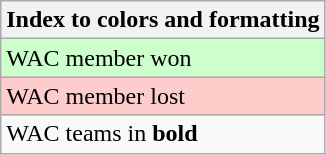<table class="wikitable">
<tr>
<th>Index to colors and formatting</th>
</tr>
<tr style="background:#cfc;">
<td>WAC member won</td>
</tr>
<tr style="background:#fcc;">
<td>WAC member lost</td>
</tr>
<tr>
<td>WAC teams in <strong>bold</strong></td>
</tr>
</table>
